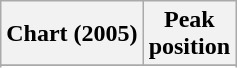<table class="wikitable sortable plainrowheaders" style="text-align:center">
<tr>
<th scope="col">Chart (2005)</th>
<th scope="col">Peak<br> position</th>
</tr>
<tr>
</tr>
<tr>
</tr>
<tr>
</tr>
</table>
